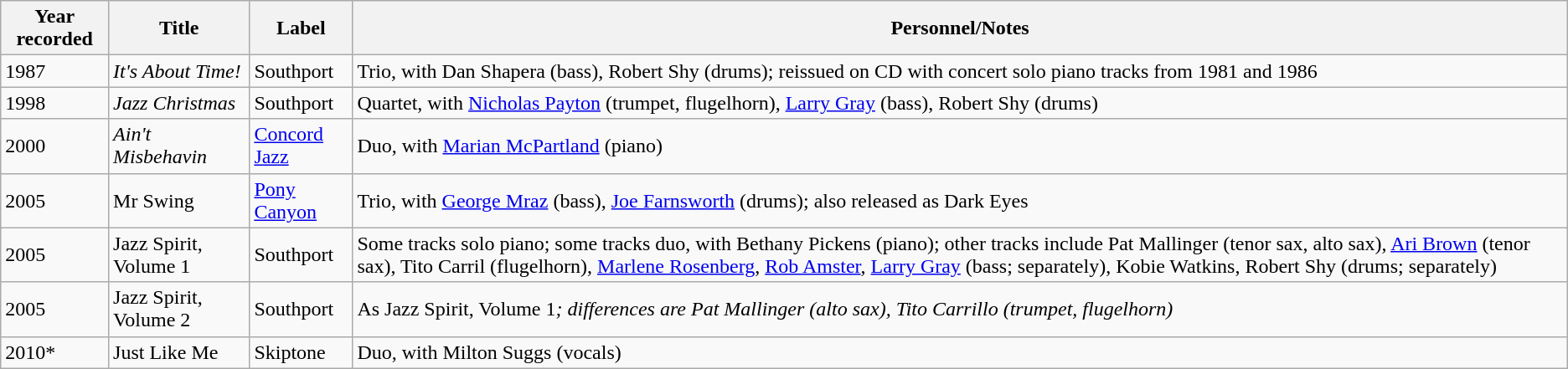<table class="wikitable sortable">
<tr>
<th>Year recorded</th>
<th>Title</th>
<th>Label</th>
<th>Personnel/Notes</th>
</tr>
<tr>
<td>1987</td>
<td><em>It's About Time!</em></td>
<td>Southport</td>
<td>Trio, with Dan Shapera (bass), Robert Shy (drums); reissued on CD with concert solo piano tracks from 1981 and 1986</td>
</tr>
<tr>
<td>1998</td>
<td><em>Jazz Christmas</em></td>
<td>Southport</td>
<td>Quartet, with <a href='#'>Nicholas Payton</a> (trumpet, flugelhorn), <a href='#'>Larry Gray</a> (bass), Robert Shy (drums)</td>
</tr>
<tr>
<td>2000</td>
<td><em>Ain't Misbehavin<strong></td>
<td><a href='#'>Concord Jazz</a></td>
<td>Duo, with <a href='#'>Marian McPartland</a> (piano)</td>
</tr>
<tr>
<td>2005</td>
<td></em>Mr Swing<em></td>
<td><a href='#'>Pony Canyon</a></td>
<td>Trio, with <a href='#'>George Mraz</a> (bass), <a href='#'>Joe Farnsworth</a> (drums); also released as </em>Dark Eyes<em></td>
</tr>
<tr>
<td>2005</td>
<td></em>Jazz Spirit, Volume 1<em></td>
<td>Southport</td>
<td>Some tracks solo piano; some tracks duo, with Bethany Pickens (piano); other tracks include Pat Mallinger (tenor sax, alto sax), <a href='#'>Ari Brown</a> (tenor sax), Tito Carril (flugelhorn), <a href='#'>Marlene Rosenberg</a>, <a href='#'>Rob Amster</a>, <a href='#'>Larry Gray</a> (bass; separately), Kobie Watkins, Robert Shy (drums; separately)</td>
</tr>
<tr>
<td>2005</td>
<td></em>Jazz Spirit, Volume 2<em></td>
<td>Southport</td>
<td>As </em>Jazz Spirit, Volume 1<em>; differences are Pat Mallinger (alto sax), Tito Carrillo (trumpet, flugelhorn)</td>
</tr>
<tr>
<td>2010*</td>
<td></em>Just Like Me<em></td>
<td>Skiptone</td>
<td>Duo, with Milton Suggs (vocals)</td>
</tr>
</table>
